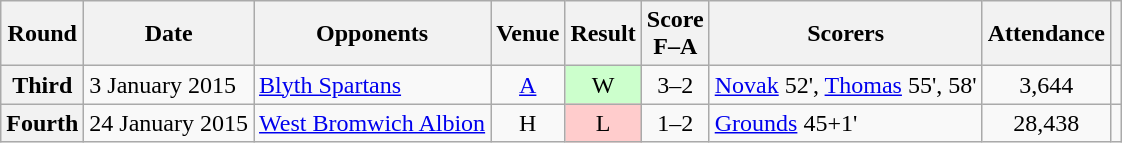<table class="wikitable plainrowheaders" style=text-align:center>
<tr>
<th scope=col>Round</th>
<th scope=col>Date</th>
<th scope=col>Opponents</th>
<th scope=col>Venue</th>
<th scope=col>Result</th>
<th scope=col>Score<br>F–A</th>
<th scope=col>Scorers</th>
<th scope=col>Attendance</th>
<th scope=col></th>
</tr>
<tr>
<th scope=row>Third</th>
<td style=text-align:left>3 January 2015</td>
<td style=text-align:left><a href='#'>Blyth Spartans</a></td>
<td><a href='#'>A</a></td>
<td style=background:#cfc>W</td>
<td>3–2</td>
<td style=text-align:left><a href='#'>Novak</a> 52', <a href='#'>Thomas</a> 55', 58'</td>
<td>3,644</td>
<td></td>
</tr>
<tr>
<th scope=row>Fourth</th>
<td style=text-align:left>24 January 2015</td>
<td style=text-align:left><a href='#'>West Bromwich Albion</a></td>
<td>H</td>
<td style=background:#fcc>L</td>
<td>1–2</td>
<td style=text-align:left><a href='#'>Grounds</a> 45+1'</td>
<td>28,438</td>
<td></td>
</tr>
</table>
